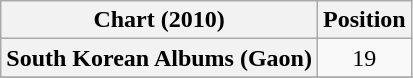<table class="wikitable plainrowheaders" style="text-align:center">
<tr>
<th scope="col">Chart (2010)</th>
<th scope="col">Position</th>
</tr>
<tr>
<th scope="row">South Korean Albums (Gaon)</th>
<td>19</td>
</tr>
<tr>
</tr>
</table>
